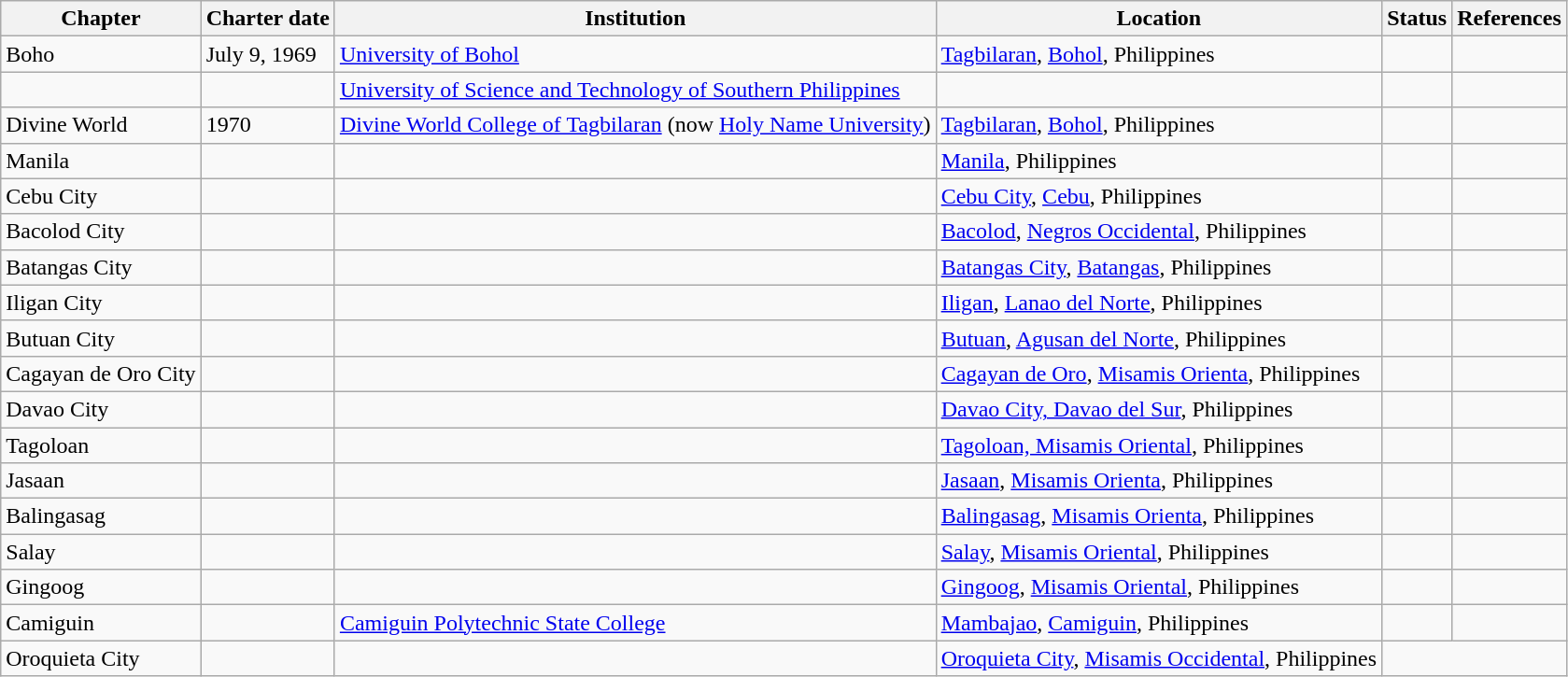<table class="wikitable sortable">
<tr>
<th>Chapter</th>
<th>Charter date</th>
<th>Institution</th>
<th>Location</th>
<th>Status</th>
<th>References</th>
</tr>
<tr>
<td>Boho</td>
<td>July 9, 1969</td>
<td><a href='#'>University of Bohol</a></td>
<td><a href='#'>Tagbilaran</a>, <a href='#'>Bohol</a>, Philippines</td>
<td></td>
<td></td>
</tr>
<tr>
<td></td>
<td></td>
<td><a href='#'>University of Science and Technology of Southern Philippines</a></td>
<td></td>
<td></td>
<td></td>
</tr>
<tr>
<td>Divine World</td>
<td>1970</td>
<td><a href='#'>Divine World College of Tagbilaran</a> (now <a href='#'>Holy Name University</a>)</td>
<td><a href='#'>Tagbilaran</a>, <a href='#'>Bohol</a>, Philippines</td>
<td></td>
<td></td>
</tr>
<tr>
<td>Manila</td>
<td></td>
<td></td>
<td><a href='#'>Manila</a>, Philippines</td>
<td></td>
<td></td>
</tr>
<tr>
<td>Cebu City</td>
<td></td>
<td></td>
<td><a href='#'>Cebu City</a>, <a href='#'>Cebu</a>, Philippines</td>
<td></td>
<td></td>
</tr>
<tr>
<td>Bacolod City</td>
<td></td>
<td></td>
<td><a href='#'>Bacolod</a>, <a href='#'>Negros Occidental</a>, Philippines</td>
<td></td>
<td></td>
</tr>
<tr>
<td>Batangas City</td>
<td></td>
<td></td>
<td><a href='#'>Batangas City</a>, <a href='#'>Batangas</a>, Philippines</td>
<td></td>
<td></td>
</tr>
<tr>
<td>Iligan City</td>
<td></td>
<td></td>
<td><a href='#'>Iligan</a>, <a href='#'>Lanao del Norte</a>, Philippines</td>
<td></td>
<td></td>
</tr>
<tr>
<td>Butuan City</td>
<td></td>
<td></td>
<td><a href='#'>Butuan</a>, <a href='#'>Agusan del Norte</a>, Philippines</td>
<td></td>
<td></td>
</tr>
<tr>
<td>Cagayan de Oro City</td>
<td></td>
<td></td>
<td><a href='#'>Cagayan de Oro</a>, <a href='#'>Misamis Orienta</a>, Philippines</td>
<td></td>
<td></td>
</tr>
<tr>
<td>Davao City</td>
<td></td>
<td></td>
<td><a href='#'>Davao City, Davao del Sur</a>, Philippines</td>
<td></td>
<td></td>
</tr>
<tr>
<td>Tagoloan</td>
<td></td>
<td></td>
<td><a href='#'>Tagoloan, Misamis Oriental</a>, Philippines</td>
<td></td>
<td></td>
</tr>
<tr>
<td>Jasaan</td>
<td></td>
<td></td>
<td><a href='#'>Jasaan</a>, <a href='#'>Misamis Orienta</a>, Philippines</td>
<td></td>
<td></td>
</tr>
<tr>
<td>Balingasag</td>
<td></td>
<td></td>
<td><a href='#'>Balingasag</a>, <a href='#'>Misamis Orienta</a>, Philippines</td>
<td></td>
<td></td>
</tr>
<tr>
<td>Salay</td>
<td></td>
<td></td>
<td><a href='#'>Salay</a>, <a href='#'>Misamis Oriental</a>, Philippines</td>
<td></td>
<td></td>
</tr>
<tr>
<td>Gingoog</td>
<td></td>
<td></td>
<td><a href='#'>Gingoog</a>, <a href='#'>Misamis Oriental</a>, Philippines</td>
<td></td>
<td></td>
</tr>
<tr>
<td>Camiguin</td>
<td></td>
<td><a href='#'>Camiguin Polytechnic State College</a></td>
<td><a href='#'>Mambajao</a>, <a href='#'>Camiguin</a>, Philippines</td>
<td></td>
<td></td>
</tr>
<tr>
<td>Oroquieta City</td>
<td></td>
<td></td>
<td><a href='#'>Oroquieta City</a>, <a href='#'>Misamis Occidental</a>, Philippines</td>
</tr>
</table>
